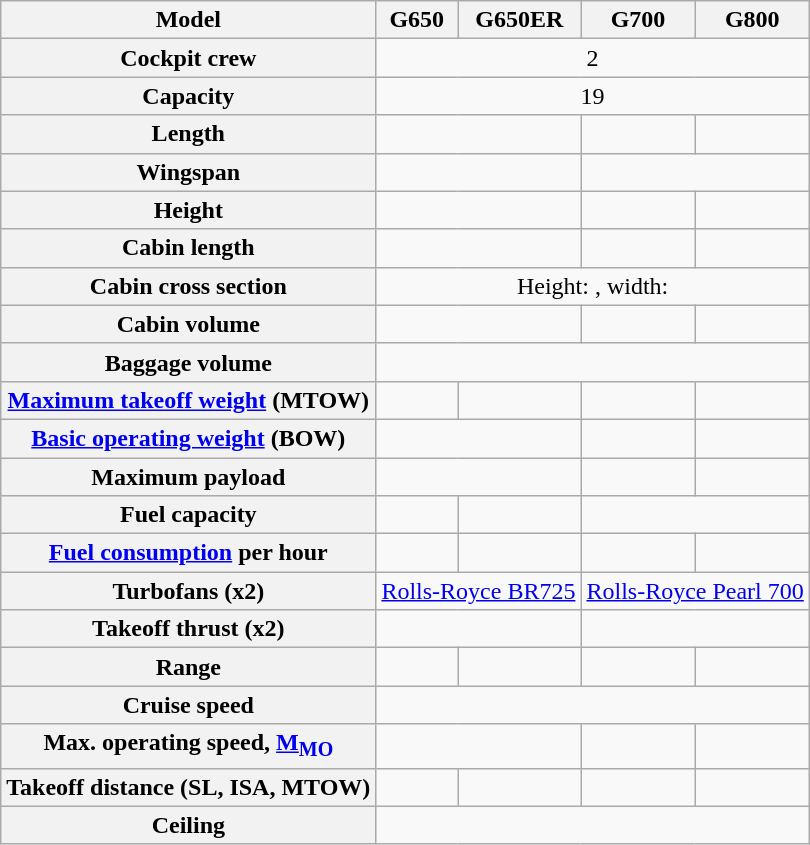<table class="wikitable sortable sticky-header" style="text-align: center;">
<tr>
<th>Model</th>
<th>G650</th>
<th>G650ER</th>
<th>G700</th>
<th>G800</th>
</tr>
<tr>
<th>Cockpit crew</th>
<td colspan= 4>2</td>
</tr>
<tr>
<th>Capacity</th>
<td colspan= 4>19</td>
</tr>
<tr>
<th>Length</th>
<td colspan= 2></td>
<td></td>
<td></td>
</tr>
<tr>
<th>Wingspan</th>
<td colspan= 2></td>
<td colspan= 2></td>
</tr>
<tr>
<th>Height</th>
<td colspan= 2></td>
<td></td>
<td></td>
</tr>
<tr>
<th>Cabin length</th>
<td colspan= 2></td>
<td></td>
<td></td>
</tr>
<tr>
<th>Cabin cross section</th>
<td colspan= 4>Height: , width: </td>
</tr>
<tr>
<th>Cabin volume</th>
<td colspan= 2></td>
<td></td>
<td></td>
</tr>
<tr>
<th>Baggage volume</th>
<td colspan= 4></td>
</tr>
<tr>
<th><a href='#'>Maximum takeoff weight</a> (MTOW)</th>
<td></td>
<td></td>
<td></td>
<td></td>
</tr>
<tr>
<th><a href='#'>Basic operating weight</a> (BOW)</th>
<td colspan= 2></td>
<td></td>
<td></td>
</tr>
<tr>
<th>Maximum payload</th>
<td colspan= 2></td>
<td></td>
<td></td>
</tr>
<tr>
<th>Fuel capacity</th>
<td></td>
<td></td>
<td colspan= 2></td>
</tr>
<tr>
<th><a href='#'>Fuel consumption</a> per hour</th>
<td></td>
<td></td>
<td></td>
<td><br></td>
</tr>
<tr>
<th>Turbofans (x2)</th>
<td colspan=2><a href='#'>Rolls-Royce BR725</a></td>
<td colspan=2><a href='#'>Rolls-Royce Pearl 700</a></td>
</tr>
<tr>
<th>Takeoff thrust (x2)</th>
<td colspan=2></td>
<td colspan=2></td>
</tr>
<tr>
<th>Range</th>
<td></td>
<td></td>
<td></td>
<td></td>
</tr>
<tr>
<th>Cruise speed</th>
<td colspan=4></td>
</tr>
<tr>
<th>Max. operating speed, <a href='#'>M<sub>MO</sub></a></th>
<td colspan="2"></td>
<td></td>
<td></td>
</tr>
<tr>
<th>Takeoff distance (SL, ISA, MTOW)</th>
<td></td>
<td></td>
<td></td>
<td></td>
</tr>
<tr>
<th>Ceiling</th>
<td colspan=4></td>
</tr>
</table>
